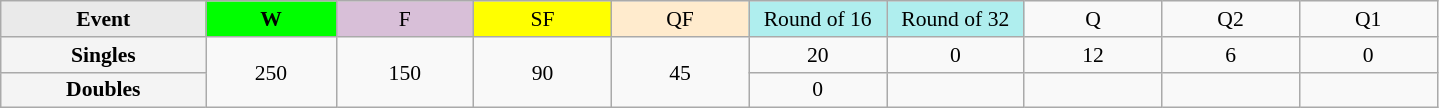<table class=wikitable style=font-size:90%;text-align:center>
<tr>
<td style="width:130px; background:#eaeaea;"><strong>Event</strong></td>
<td style="width:80px; background:lime;"><strong>W</strong></td>
<td style="width:85px; background:thistle;">F</td>
<td style="width:85px; background:#ff0;">SF</td>
<td style="width:85px; background:#ffebcd;">QF</td>
<td style="width:85px; background:#afeeee;">Round of 16</td>
<td style="width:85px; background:#afeeee;">Round of 32</td>
<td width=85>Q</td>
<td width=85>Q2</td>
<td width=85>Q1</td>
</tr>
<tr>
<th style="background:#f4f4f4;">Singles</th>
<td rowspan=2>250</td>
<td rowspan=2>150</td>
<td rowspan=2>90</td>
<td rowspan=2>45</td>
<td>20</td>
<td>0</td>
<td>12</td>
<td>6</td>
<td>0</td>
</tr>
<tr>
<th style="background:#f4f4f4;">Doubles</th>
<td>0</td>
<td></td>
<td></td>
<td></td>
<td></td>
</tr>
</table>
